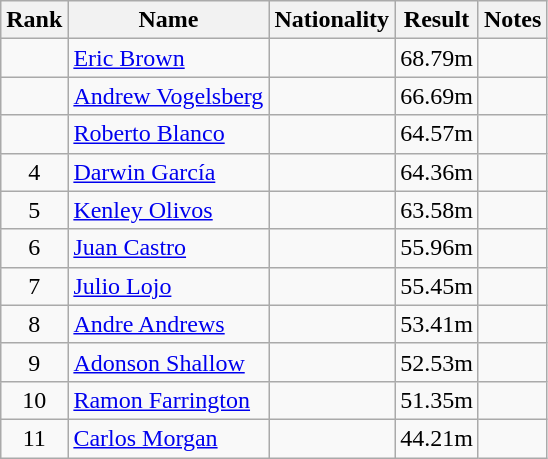<table class="wikitable sortable" style="text-align:center">
<tr>
<th>Rank</th>
<th>Name</th>
<th>Nationality</th>
<th>Result</th>
<th>Notes</th>
</tr>
<tr>
<td align=center></td>
<td align=left><a href='#'>Eric Brown</a></td>
<td align=left></td>
<td>68.79m</td>
<td></td>
</tr>
<tr>
<td align=center></td>
<td align=left><a href='#'>Andrew Vogelsberg</a></td>
<td align=left></td>
<td>66.69m</td>
<td></td>
</tr>
<tr>
<td align=center></td>
<td align=left><a href='#'>Roberto Blanco</a></td>
<td align=left></td>
<td>64.57m</td>
<td></td>
</tr>
<tr>
<td align=center>4</td>
<td align=left><a href='#'>Darwin García</a></td>
<td align=left></td>
<td>64.36m</td>
<td></td>
</tr>
<tr>
<td align=center>5</td>
<td align=left><a href='#'>Kenley Olivos</a></td>
<td align=left></td>
<td>63.58m</td>
<td></td>
</tr>
<tr>
<td align=center>6</td>
<td align=left><a href='#'>Juan Castro</a></td>
<td align=left></td>
<td>55.96m</td>
<td></td>
</tr>
<tr>
<td align=center>7</td>
<td align=left><a href='#'>Julio Lojo</a></td>
<td align=left></td>
<td>55.45m</td>
<td></td>
</tr>
<tr>
<td align=center>8</td>
<td align=left><a href='#'>Andre Andrews</a></td>
<td align=left></td>
<td>53.41m</td>
<td></td>
</tr>
<tr>
<td align=center>9</td>
<td align=left><a href='#'>Adonson Shallow</a></td>
<td align=left></td>
<td>52.53m</td>
<td></td>
</tr>
<tr>
<td align=center>10</td>
<td align=left><a href='#'>Ramon Farrington</a></td>
<td align=left></td>
<td>51.35m</td>
<td></td>
</tr>
<tr>
<td align=center>11</td>
<td align=left><a href='#'>Carlos Morgan</a></td>
<td align=left></td>
<td>44.21m</td>
<td></td>
</tr>
</table>
